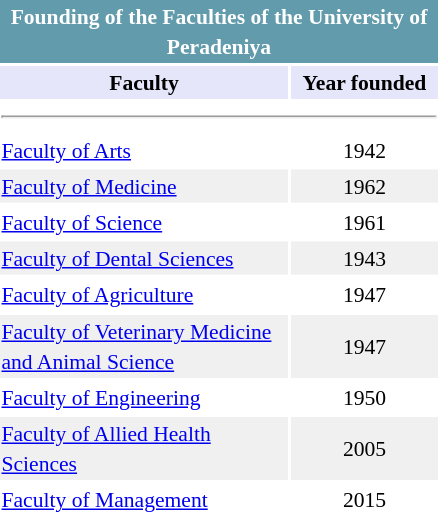<table class="toccolours" style="float:right; margin-left:1em; font-size:90%; line-height:1.4em; width:300px;">
<tr>
<th colspan="2" style="background:#629BAB; color:white; font-weight:bold"><strong>Founding of the Faculties of the University of Peradeniya</strong></th>
</tr>
<tr style="text-align:center; font-weight:bold;">
<td style="background:lavender; width:200px"><strong>Faculty</strong></td>
<td style="background:lavender; width:100px"><strong>Year founded</strong></td>
</tr>
<tr>
<td colspan="2"><hr></td>
</tr>
<tr>
<td><a href='#'>Faculty of Arts</a></td>
<td align=center>1942</td>
</tr>
<tr>
<td style="background:#f0f0f0"><a href='#'>Faculty of Medicine</a></td>
<td style="text-align:center; background:#f0f0f0">1962</td>
</tr>
<tr>
<td><a href='#'>Faculty of Science</a></td>
<td align=center>1961</td>
</tr>
<tr>
<td style="background:#f0f0f0"><a href='#'>Faculty of Dental Sciences</a></td>
<td style="text-align:center; background:#f0f0f0">1943</td>
</tr>
<tr>
<td><a href='#'>Faculty of Agriculture</a></td>
<td align=center>1947</td>
</tr>
<tr>
<td style="background:#f0f0f0"><a href='#'>Faculty of Veterinary Medicine and Animal Science</a></td>
<td style="text-align:center; background:#f0f0f0">1947</td>
</tr>
<tr>
<td><a href='#'>Faculty of Engineering</a></td>
<td align=center>1950</td>
</tr>
<tr>
<td style="background:#f0f0f0"><a href='#'>Faculty of Allied Health Sciences</a></td>
<td style="text-align:center; background:#f0f0f0">2005</td>
<td></td>
</tr>
<tr>
<td><a href='#'>Faculty of Management</a></td>
<td align=center>2015</td>
</tr>
<tr>
</tr>
</table>
